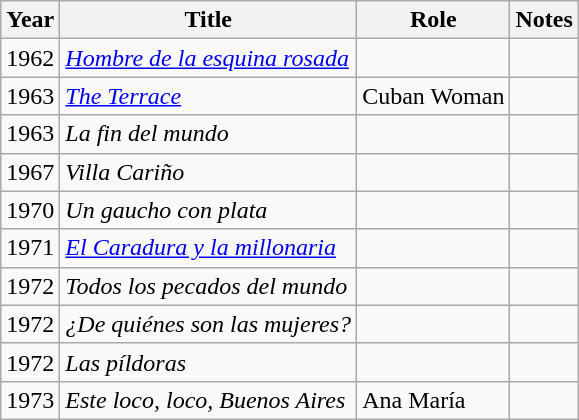<table class="wikitable">
<tr>
<th>Year</th>
<th>Title</th>
<th>Role</th>
<th>Notes</th>
</tr>
<tr>
<td>1962</td>
<td><em><a href='#'>Hombre de la esquina rosada</a></em></td>
<td></td>
<td></td>
</tr>
<tr>
<td>1963</td>
<td><em><a href='#'>The Terrace</a></em></td>
<td>Cuban Woman</td>
<td></td>
</tr>
<tr>
<td>1963</td>
<td><em>La fin del mundo</em></td>
<td></td>
<td></td>
</tr>
<tr>
<td>1967</td>
<td><em>Villa Cariño</em></td>
<td></td>
<td></td>
</tr>
<tr>
<td>1970</td>
<td><em>Un gaucho con plata</em></td>
<td></td>
<td></td>
</tr>
<tr>
<td>1971</td>
<td><em><a href='#'>El Caradura y la millonaria</a></em></td>
<td></td>
<td></td>
</tr>
<tr>
<td>1972</td>
<td><em>Todos los pecados del mundo</em></td>
<td></td>
<td></td>
</tr>
<tr>
<td>1972</td>
<td><em>¿De quiénes son las mujeres?</em></td>
<td></td>
<td></td>
</tr>
<tr>
<td>1972</td>
<td><em>Las píldoras</em></td>
<td></td>
<td></td>
</tr>
<tr>
<td>1973</td>
<td><em>Este loco, loco, Buenos Aires</em></td>
<td>Ana María</td>
<td></td>
</tr>
</table>
